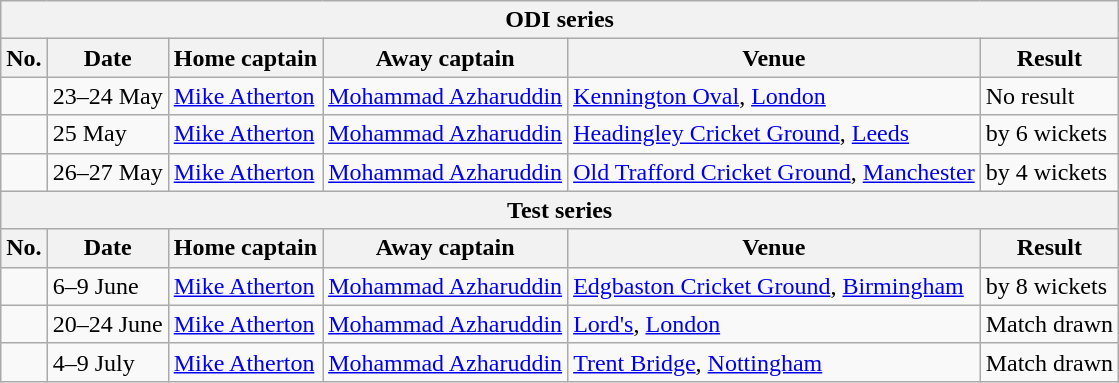<table class="wikitable">
<tr>
<th colspan="9">ODI series</th>
</tr>
<tr>
<th>No.</th>
<th>Date</th>
<th>Home captain</th>
<th>Away captain</th>
<th>Venue</th>
<th>Result</th>
</tr>
<tr>
<td></td>
<td>23–24 May</td>
<td><a href='#'>Mike Atherton</a></td>
<td><a href='#'>Mohammad Azharuddin</a></td>
<td><a href='#'>Kennington Oval</a>, <a href='#'>London</a></td>
<td>No result</td>
</tr>
<tr>
<td></td>
<td>25 May</td>
<td><a href='#'>Mike Atherton</a></td>
<td><a href='#'>Mohammad Azharuddin</a></td>
<td><a href='#'>Headingley Cricket Ground</a>, <a href='#'>Leeds</a></td>
<td> by 6 wickets</td>
</tr>
<tr>
<td></td>
<td>26–27 May</td>
<td><a href='#'>Mike Atherton</a></td>
<td><a href='#'>Mohammad Azharuddin</a></td>
<td><a href='#'>Old Trafford Cricket Ground</a>, <a href='#'>Manchester</a></td>
<td> by 4 wickets</td>
</tr>
<tr>
<th colspan="9">Test series</th>
</tr>
<tr>
<th>No.</th>
<th>Date</th>
<th>Home captain</th>
<th>Away captain</th>
<th>Venue</th>
<th>Result</th>
</tr>
<tr>
<td></td>
<td>6–9 June</td>
<td><a href='#'>Mike Atherton</a></td>
<td><a href='#'>Mohammad Azharuddin</a></td>
<td><a href='#'>Edgbaston Cricket Ground</a>, <a href='#'>Birmingham</a></td>
<td> by 8 wickets</td>
</tr>
<tr>
<td></td>
<td>20–24 June</td>
<td><a href='#'>Mike Atherton</a></td>
<td><a href='#'>Mohammad Azharuddin</a></td>
<td><a href='#'>Lord's</a>, <a href='#'>London</a></td>
<td>Match drawn</td>
</tr>
<tr>
<td></td>
<td>4–9 July</td>
<td><a href='#'>Mike Atherton</a></td>
<td><a href='#'>Mohammad Azharuddin</a></td>
<td><a href='#'>Trent Bridge</a>, <a href='#'>Nottingham</a></td>
<td>Match drawn</td>
</tr>
</table>
